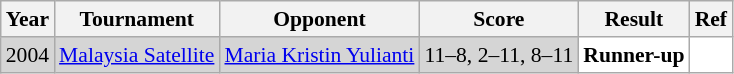<table class="sortable wikitable" style="font-size: 90%">
<tr>
<th>Year</th>
<th>Tournament</th>
<th>Opponent</th>
<th>Score</th>
<th>Result</th>
<th>Ref</th>
</tr>
<tr style="background:#D5D5D5">
<td align="center">2004</td>
<td align="left"><a href='#'>Malaysia Satellite</a></td>
<td align="left"> <a href='#'>Maria Kristin Yulianti</a></td>
<td align="left">11–8, 2–11, 8–11</td>
<td style="text-align:left; background:white"> <strong>Runner-up</strong></td>
<td style="text-align:center; background:white"></td>
</tr>
</table>
